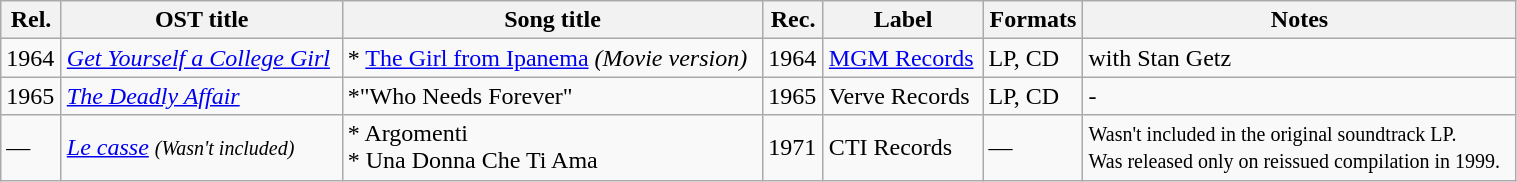<table class="wikitable sortable" style="width:80%;">
<tr>
<th>Rel.</th>
<th>OST title</th>
<th>Song title</th>
<th>Rec.</th>
<th>Label</th>
<th>Formats</th>
<th>Notes</th>
</tr>
<tr>
<td>1964</td>
<td><em><a href='#'>Get Yourself a College Girl</a></em></td>
<td>* <a href='#'>The Girl from Ipanema</a> <em>(Movie version)</em></td>
<td>1964</td>
<td><a href='#'>MGM Records</a></td>
<td>LP, CD</td>
<td>with Stan Getz</td>
</tr>
<tr>
<td>1965</td>
<td><em><a href='#'>The Deadly Affair</a></em></td>
<td>*"Who Needs Forever"</td>
<td>1965</td>
<td>Verve Records</td>
<td>LP, CD</td>
<td>-</td>
</tr>
<tr>
<td>—</td>
<td><em><a href='#'>Le casse</a></em> <small><em>(Wasn't included)</em></small></td>
<td>* Argomenti<br>* Una Donna Che Ti Ama</td>
<td>1971</td>
<td>CTI Records</td>
<td>—</td>
<td><small>Wasn't included in the original soundtrack LP.<br>Was released only on reissued compilation in 1999.</small></td>
</tr>
</table>
